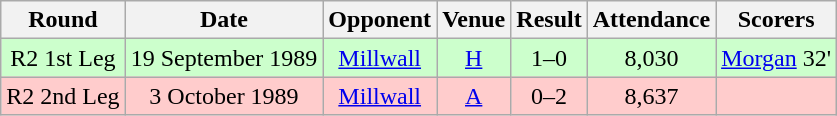<table class="wikitable" style="font-size:100%; text-align:center">
<tr>
<th>Round</th>
<th>Date</th>
<th>Opponent</th>
<th>Venue</th>
<th>Result</th>
<th>Attendance</th>
<th>Scorers</th>
</tr>
<tr style="background-color: #CCFFCC;">
<td>R2 1st Leg</td>
<td>19 September 1989</td>
<td><a href='#'>Millwall</a></td>
<td><a href='#'>H</a></td>
<td>1–0</td>
<td>8,030</td>
<td><a href='#'>Morgan</a> 32'</td>
</tr>
<tr style="background-color: #FFCCCC;">
<td>R2 2nd Leg</td>
<td>3 October 1989</td>
<td><a href='#'>Millwall</a></td>
<td><a href='#'>A</a></td>
<td>0–2</td>
<td>8,637</td>
<td></td>
</tr>
</table>
